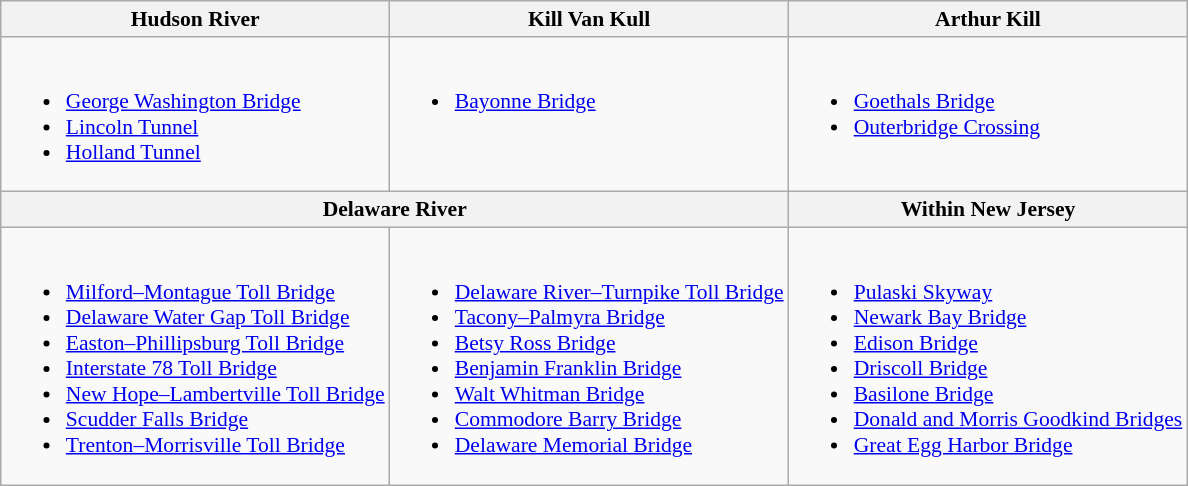<table class="wikitable" style="float: margin-left: 5em; font-size: 90%;" cellspacing="3">
<tr>
<th>Hudson River</th>
<th>Kill Van Kull</th>
<th>Arthur Kill</th>
</tr>
<tr>
<td valign="top"><br><ul><li><a href='#'>George Washington Bridge</a></li><li><a href='#'>Lincoln Tunnel</a></li><li><a href='#'>Holland Tunnel</a></li></ul></td>
<td valign="top"><br><ul><li><a href='#'>Bayonne Bridge</a></li></ul></td>
<td valign="top"><br><ul><li><a href='#'>Goethals Bridge</a></li><li><a href='#'>Outerbridge Crossing</a></li></ul></td>
</tr>
<tr>
<th style="vertical-align:top;" colspan="2">Delaware River</th>
<th valign="top">Within New Jersey</th>
</tr>
<tr>
<td valign="top"><br><ul><li><a href='#'>Milford–Montague Toll Bridge</a></li><li><a href='#'>Delaware Water Gap Toll Bridge</a></li><li><a href='#'>Easton–Phillipsburg Toll Bridge</a></li><li><a href='#'>Interstate 78 Toll Bridge</a></li><li><a href='#'>New Hope–Lambertville Toll Bridge</a></li><li><a href='#'>Scudder Falls Bridge</a></li><li><a href='#'>Trenton–Morrisville Toll Bridge</a></li></ul></td>
<td valign="top"><br><ul><li><a href='#'>Delaware River–Turnpike Toll Bridge</a></li><li><a href='#'>Tacony–Palmyra Bridge</a></li><li><a href='#'>Betsy Ross Bridge</a></li><li><a href='#'>Benjamin Franklin Bridge</a></li><li><a href='#'>Walt Whitman Bridge</a></li><li><a href='#'>Commodore Barry Bridge</a></li><li><a href='#'>Delaware Memorial Bridge</a></li></ul></td>
<td valign="top"><br><ul><li><a href='#'>Pulaski Skyway</a></li><li><a href='#'>Newark Bay Bridge</a></li><li><a href='#'>Edison Bridge</a></li><li><a href='#'>Driscoll Bridge</a></li><li><a href='#'>Basilone Bridge</a></li><li><a href='#'>Donald and Morris Goodkind Bridges</a></li><li><a href='#'>Great Egg Harbor Bridge</a></li></ul></td>
</tr>
</table>
